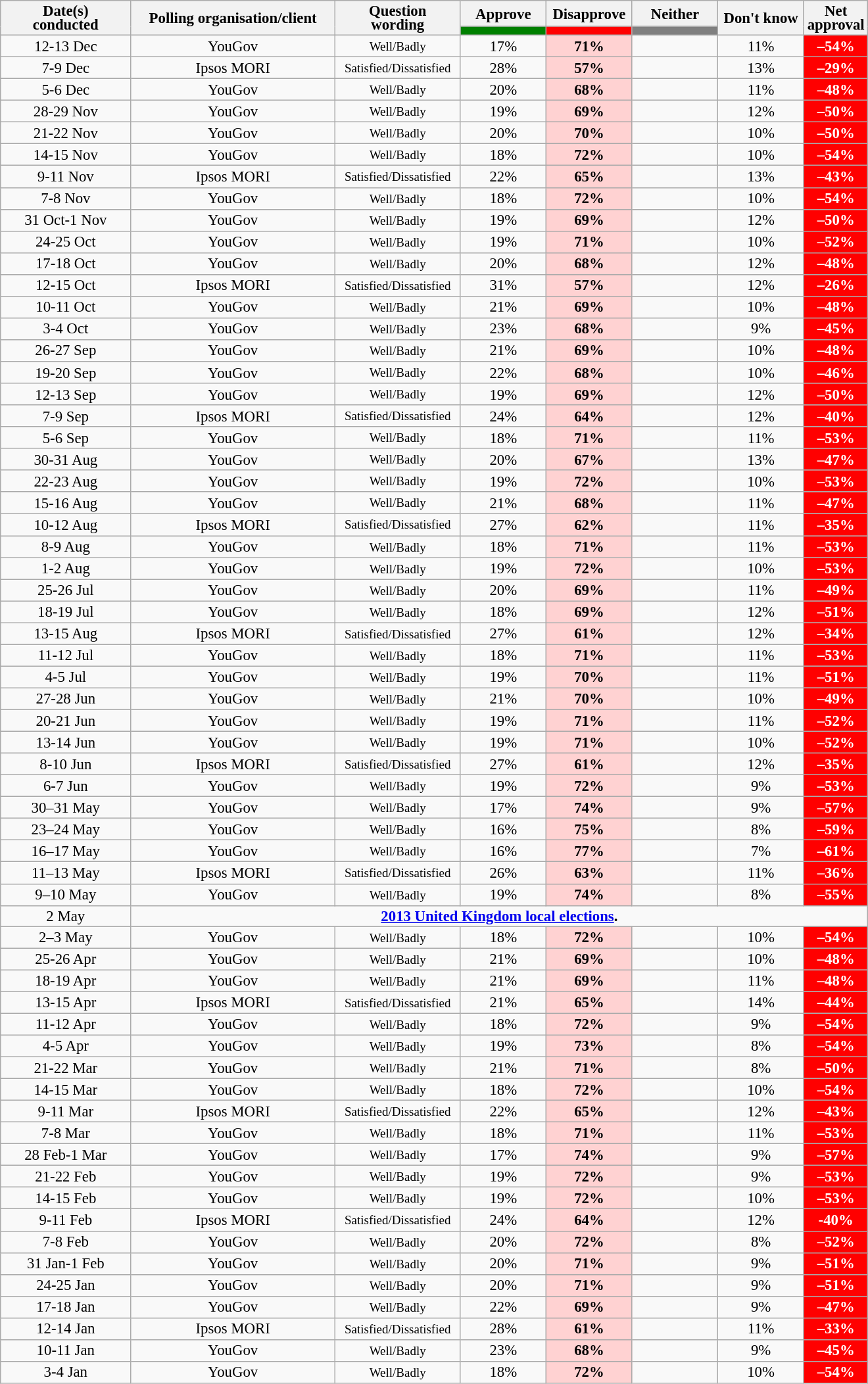<table class="wikitable collapsible sortable" style="text-align:center;font-size:95%;line-height:14px;">
<tr>
<th style="width:125px;" rowspan="2">Date(s)<br>conducted</th>
<th style="width:200px;" rowspan="2">Polling organisation/client</th>
<th style="width:120px;" rowspan="2">Question<br>wording</th>
<th class="unsortable" style="width:80px;">Approve</th>
<th class="unsortable" style="width: 80px;">Disapprove</th>
<th class="unsortable" style="width:80px;">Neither</th>
<th class="unsortable" style="width:80px;" rowspan="2">Don't know</th>
<th class="unsortable" style="width:20px;" rowspan="2">Net approval</th>
</tr>
<tr>
<th class="unsortable" style="background:green;width:60px;"></th>
<th class="unsortable" style="background:red;width:60px;"></th>
<th class="unsortable" style="background:grey;width:60px;"></th>
</tr>
<tr>
<td>12-13 Dec</td>
<td>YouGov</td>
<td><small>Well/Badly</small></td>
<td>17%</td>
<td style="background:#FFD2D2"><strong>71%</strong></td>
<td></td>
<td>11%</td>
<td style="background:red;color:white;"><strong>–54%</strong></td>
</tr>
<tr>
<td>7-9 Dec</td>
<td>Ipsos MORI</td>
<td><small>Satisfied/Dissatisfied</small></td>
<td>28%</td>
<td style="background:#FFD2D2"><strong>57%</strong></td>
<td></td>
<td>13%</td>
<td style="background:red;color:white;"><strong>–29%</strong></td>
</tr>
<tr>
<td>5-6 Dec</td>
<td>YouGov</td>
<td><small>Well/Badly</small></td>
<td>20%</td>
<td style="background:#FFD2D2"><strong>68%</strong></td>
<td></td>
<td>11%</td>
<td style="background:red;color:white;"><strong>–48%</strong></td>
</tr>
<tr>
<td>28-29 Nov</td>
<td>YouGov</td>
<td><small>Well/Badly</small></td>
<td>19%</td>
<td style="background:#FFD2D2"><strong>69%</strong></td>
<td></td>
<td>12%</td>
<td style="background:red;color:white;"><strong>–50%</strong></td>
</tr>
<tr>
<td>21-22 Nov</td>
<td>YouGov</td>
<td><small>Well/Badly</small></td>
<td>20%</td>
<td style="background:#FFD2D2"><strong>70%</strong></td>
<td></td>
<td>10%</td>
<td style="background:red;color:white;"><strong>–50%</strong></td>
</tr>
<tr>
<td>14-15 Nov</td>
<td>YouGov</td>
<td><small>Well/Badly</small></td>
<td>18%</td>
<td style="background:#FFD2D2"><strong>72%</strong></td>
<td></td>
<td>10%</td>
<td style="background:red;color:white;"><strong>–54%</strong></td>
</tr>
<tr>
<td>9-11 Nov</td>
<td>Ipsos MORI</td>
<td><small>Satisfied/Dissatisfied</small></td>
<td>22%</td>
<td style="background:#FFD2D2"><strong>65%</strong></td>
<td></td>
<td>13%</td>
<td style="background:red;color:white;"><strong>–43%</strong></td>
</tr>
<tr>
<td>7-8 Nov</td>
<td>YouGov</td>
<td><small>Well/Badly</small></td>
<td>18%</td>
<td style="background:#FFD2D2"><strong>72%</strong></td>
<td></td>
<td>10%</td>
<td style="background:red;color:white;"><strong>–54%</strong></td>
</tr>
<tr>
<td>31 Oct-1 Nov</td>
<td>YouGov</td>
<td><small>Well/Badly</small></td>
<td>19%</td>
<td style="background:#FFD2D2"><strong>69%</strong></td>
<td></td>
<td>12%</td>
<td style="background:red;color:white;"><strong>–50%</strong></td>
</tr>
<tr>
<td>24-25 Oct</td>
<td>YouGov</td>
<td><small>Well/Badly</small></td>
<td>19%</td>
<td style="background:#FFD2D2"><strong>71%</strong></td>
<td></td>
<td>10%</td>
<td style="background:red;color:white;"><strong>–52%</strong></td>
</tr>
<tr>
<td>17-18 Oct</td>
<td>YouGov</td>
<td><small>Well/Badly</small></td>
<td>20%</td>
<td style="background:#FFD2D2"><strong>68%</strong></td>
<td></td>
<td>12%</td>
<td style="background:red;color:white;"><strong>–48%</strong></td>
</tr>
<tr>
<td>12-15 Oct</td>
<td>Ipsos MORI</td>
<td><small>Satisfied/Dissatisfied</small></td>
<td>31%</td>
<td style="background:#FFD2D2"><strong>57%</strong></td>
<td></td>
<td>12%</td>
<td style="background:red;color:white;"><strong>–26%</strong></td>
</tr>
<tr>
<td>10-11 Oct</td>
<td>YouGov</td>
<td><small>Well/Badly</small></td>
<td>21%</td>
<td style="background:#FFD2D2"><strong>69%</strong></td>
<td></td>
<td>10%</td>
<td style="background:red;color:white;"><strong>–48%</strong></td>
</tr>
<tr>
<td>3-4 Oct</td>
<td>YouGov</td>
<td><small>Well/Badly</small></td>
<td>23%</td>
<td style="background:#FFD2D2"><strong>68%</strong></td>
<td></td>
<td>9%</td>
<td style="background:red;color:white;"><strong>–45%</strong></td>
</tr>
<tr>
<td>26-27 Sep</td>
<td>YouGov</td>
<td><small>Well/Badly</small></td>
<td>21%</td>
<td style="background:#FFD2D2"><strong>69%</strong></td>
<td></td>
<td>10%</td>
<td style="background:red;color:white;"><strong>–48%</strong></td>
</tr>
<tr>
<td>19-20 Sep</td>
<td>YouGov</td>
<td><small>Well/Badly</small></td>
<td>22%</td>
<td style="background:#FFD2D2"><strong>68%</strong></td>
<td></td>
<td>10%</td>
<td style="background:red;color:white;"><strong>–46%</strong></td>
</tr>
<tr>
<td>12-13 Sep</td>
<td>YouGov</td>
<td><small>Well/Badly</small></td>
<td>19%</td>
<td style="background:#FFD2D2"><strong>69%</strong></td>
<td></td>
<td>12%</td>
<td style="background:red;color:white;"><strong>–50%</strong></td>
</tr>
<tr>
<td>7-9 Sep</td>
<td>Ipsos MORI</td>
<td><small>Satisfied/Dissatisfied</small></td>
<td>24%</td>
<td style="background:#FFD2D2"><strong>64%</strong></td>
<td></td>
<td>12%</td>
<td style="background:red;color:white;"><strong>–40%</strong></td>
</tr>
<tr>
<td>5-6 Sep</td>
<td>YouGov</td>
<td><small>Well/Badly</small></td>
<td>18%</td>
<td style="background:#FFD2D2"><strong>71%</strong></td>
<td></td>
<td>11%</td>
<td style="background:red;color:white;"><strong>–53%</strong></td>
</tr>
<tr>
<td>30-31 Aug</td>
<td>YouGov</td>
<td><small>Well/Badly</small></td>
<td>20%</td>
<td style="background:#FFD2D2"><strong>67%</strong></td>
<td></td>
<td>13%</td>
<td style="background:red;color:white;"><strong>–47%</strong></td>
</tr>
<tr>
<td>22-23 Aug</td>
<td>YouGov</td>
<td><small>Well/Badly</small></td>
<td>19%</td>
<td style="background:#FFD2D2"><strong>72%</strong></td>
<td></td>
<td>10%</td>
<td style="background:red;color:white;"><strong>–53%</strong></td>
</tr>
<tr>
<td>15-16 Aug</td>
<td>YouGov</td>
<td><small>Well/Badly</small></td>
<td>21%</td>
<td style="background:#FFD2D2"><strong>68%</strong></td>
<td></td>
<td>11%</td>
<td style="background:red;color:white;"><strong>–47%</strong></td>
</tr>
<tr>
<td>10-12 Aug</td>
<td>Ipsos MORI</td>
<td><small>Satisfied/Dissatisfied</small></td>
<td>27%</td>
<td style="background:#FFD2D2"><strong>62%</strong></td>
<td></td>
<td>11%</td>
<td style="background:red;color:white;"><strong>–35%</strong></td>
</tr>
<tr>
<td>8-9 Aug</td>
<td>YouGov</td>
<td><small>Well/Badly</small></td>
<td>18%</td>
<td style="background:#FFD2D2"><strong>71%</strong></td>
<td></td>
<td>11%</td>
<td style="background:red;color:white;"><strong>–53%</strong></td>
</tr>
<tr>
<td>1-2 Aug</td>
<td>YouGov</td>
<td><small>Well/Badly</small></td>
<td>19%</td>
<td style="background:#FFD2D2"><strong>72%</strong></td>
<td></td>
<td>10%</td>
<td style="background:red;color:white;"><strong>–53%</strong></td>
</tr>
<tr>
<td>25-26 Jul</td>
<td>YouGov</td>
<td><small>Well/Badly</small></td>
<td>20%</td>
<td style="background:#FFD2D2"><strong>69%</strong></td>
<td></td>
<td>11%</td>
<td style="background:red;color:white;"><strong>–49%</strong></td>
</tr>
<tr>
<td>18-19 Jul</td>
<td>YouGov</td>
<td><small>Well/Badly</small></td>
<td>18%</td>
<td style="background:#FFD2D2"><strong>69%</strong></td>
<td></td>
<td>12%</td>
<td style="background:red;color:white;"><strong>–51%</strong></td>
</tr>
<tr>
<td>13-15 Aug</td>
<td>Ipsos MORI</td>
<td><small>Satisfied/Dissatisfied</small></td>
<td>27%</td>
<td style="background:#FFD2D2"><strong>61%</strong></td>
<td></td>
<td>12%</td>
<td style="background:red;color:white;"><strong>–34%</strong></td>
</tr>
<tr>
<td>11-12 Jul</td>
<td>YouGov</td>
<td><small>Well/Badly</small></td>
<td>18%</td>
<td style="background:#FFD2D2"><strong>71%</strong></td>
<td></td>
<td>11%</td>
<td style="background:red;color:white;"><strong>–53%</strong></td>
</tr>
<tr>
<td>4-5 Jul</td>
<td>YouGov</td>
<td><small>Well/Badly</small></td>
<td>19%</td>
<td style="background:#FFD2D2"><strong>70%</strong></td>
<td></td>
<td>11%</td>
<td style="background:red;color:white;"><strong>–51%</strong></td>
</tr>
<tr>
<td>27-28 Jun</td>
<td>YouGov</td>
<td><small>Well/Badly</small></td>
<td>21%</td>
<td style="background:#FFD2D2"><strong>70%</strong></td>
<td></td>
<td>10%</td>
<td style="background:red;color:white;"><strong>–49%</strong></td>
</tr>
<tr>
<td>20-21 Jun</td>
<td>YouGov</td>
<td><small>Well/Badly</small></td>
<td>19%</td>
<td style="background:#FFD2D2"><strong>71%</strong></td>
<td></td>
<td>11%</td>
<td style="background:red;color:white;"><strong>–52%</strong></td>
</tr>
<tr>
<td>13-14 Jun</td>
<td>YouGov</td>
<td><small>Well/Badly</small></td>
<td>19%</td>
<td style="background:#FFD2D2"><strong>71%</strong></td>
<td></td>
<td>10%</td>
<td style="background:red;color:white;"><strong>–52%</strong></td>
</tr>
<tr>
<td>8-10 Jun</td>
<td>Ipsos MORI</td>
<td><small>Satisfied/Dissatisfied</small></td>
<td>27%</td>
<td style="background:#FFD2D2"><strong>61%</strong></td>
<td></td>
<td>12%</td>
<td style="background:red;color:white;"><strong>–35%</strong></td>
</tr>
<tr>
<td>6-7 Jun</td>
<td>YouGov</td>
<td><small>Well/Badly</small></td>
<td>19%</td>
<td style="background:#FFD2D2"><strong>72%</strong></td>
<td></td>
<td>9%</td>
<td style="background:red;color:white;"><strong>–53%</strong></td>
</tr>
<tr>
<td>30–31 May</td>
<td>YouGov</td>
<td><small>Well/Badly</small></td>
<td>17%</td>
<td style="background:#FFD2D2"><strong>74%</strong></td>
<td></td>
<td>9%</td>
<td style="background:red;color:white;"><strong>–57%</strong></td>
</tr>
<tr>
<td>23–24 May</td>
<td>YouGov</td>
<td><small>Well/Badly</small></td>
<td>16%</td>
<td style="background:#FFD2D2"><strong>75%</strong></td>
<td></td>
<td>8%</td>
<td style="background:red;color:white;"><strong>–59%</strong></td>
</tr>
<tr>
<td>16–17 May</td>
<td>YouGov</td>
<td><small>Well/Badly</small></td>
<td>16%</td>
<td style="background:#FFD2D2"><strong>77%</strong></td>
<td></td>
<td>7%</td>
<td style="background:red;color:white;"><strong>–61%</strong></td>
</tr>
<tr>
<td>11–13 May</td>
<td>Ipsos MORI</td>
<td><small>Satisfied/Dissatisfied</small></td>
<td>26%</td>
<td style="background:#FFD2D2"><strong>63%</strong></td>
<td></td>
<td>11%</td>
<td style="background:red;color:white;"><strong>–36%</strong></td>
</tr>
<tr>
<td>9–10 May</td>
<td>YouGov</td>
<td><small>Well/Badly</small></td>
<td>19%</td>
<td style="background:#FFD2D2"><strong>74%</strong></td>
<td></td>
<td>8%</td>
<td style="background:red;color:white;"><strong>–55%</strong></td>
</tr>
<tr>
<td>2 May</td>
<td colspan="7"><strong><a href='#'>2013 United Kingdom local elections</a>.</strong></td>
</tr>
<tr>
<td>2–3 May</td>
<td>YouGov</td>
<td><small>Well/Badly</small></td>
<td>18%</td>
<td style="background:#FFD2D2"><strong>72%</strong></td>
<td></td>
<td>10%</td>
<td style="background:red;color:white;"><strong>–54%</strong></td>
</tr>
<tr>
<td>25-26 Apr</td>
<td>YouGov</td>
<td><small>Well/Badly</small></td>
<td>21%</td>
<td style="background:#FFD2D2"><strong>69%</strong></td>
<td></td>
<td>10%</td>
<td style="background:red;color:white;"><strong>–48%</strong></td>
</tr>
<tr>
<td>18-19 Apr</td>
<td>YouGov</td>
<td><small>Well/Badly</small></td>
<td>21%</td>
<td style="background:#FFD2D2"><strong>69%</strong></td>
<td></td>
<td>11%</td>
<td style="background:red;color:white;"><strong>–48%</strong></td>
</tr>
<tr>
<td>13-15 Apr</td>
<td>Ipsos MORI</td>
<td><small>Satisfied/Dissatisfied</small></td>
<td>21%</td>
<td style="background:#FFD2D2"><strong>65%</strong></td>
<td></td>
<td>14%</td>
<td style="background:red;color:white;"><strong>–44%</strong></td>
</tr>
<tr>
<td>11-12 Apr</td>
<td>YouGov</td>
<td><small>Well/Badly</small></td>
<td>18%</td>
<td style="background:#FFD2D2"><strong>72%</strong></td>
<td></td>
<td>9%</td>
<td style="background:red;color:white;"><strong>–54%</strong></td>
</tr>
<tr>
<td>4-5 Apr</td>
<td>YouGov</td>
<td><small>Well/Badly</small></td>
<td>19%</td>
<td style="background:#FFD2D2"><strong>73%</strong></td>
<td></td>
<td>8%</td>
<td style="background:red;color:white;"><strong>–54%</strong></td>
</tr>
<tr>
<td>21-22 Mar</td>
<td>YouGov</td>
<td><small>Well/Badly</small></td>
<td>21%</td>
<td style="background:#FFD2D2"><strong>71%</strong></td>
<td></td>
<td>8%</td>
<td style="background:red;color:white;"><strong>–50%</strong></td>
</tr>
<tr>
<td>14-15 Mar</td>
<td>YouGov</td>
<td><small>Well/Badly</small></td>
<td>18%</td>
<td style="background:#FFD2D2"><strong>72%</strong></td>
<td></td>
<td>10%</td>
<td style="background:red;color:white;"><strong>–54%</strong></td>
</tr>
<tr>
<td>9-11 Mar</td>
<td>Ipsos MORI</td>
<td><small>Satisfied/Dissatisfied</small></td>
<td>22%</td>
<td style="background:#FFD2D2"><strong>65%</strong></td>
<td></td>
<td>12%</td>
<td style="background:red;color:white;"><strong>–43%</strong></td>
</tr>
<tr>
<td>7-8 Mar</td>
<td>YouGov</td>
<td><small>Well/Badly</small></td>
<td>18%</td>
<td style="background:#FFD2D2"><strong>71%</strong></td>
<td></td>
<td>11%</td>
<td style="background:red;color:white;"><strong>–53%</strong></td>
</tr>
<tr>
<td>28 Feb-1 Mar</td>
<td>YouGov</td>
<td><small>Well/Badly</small></td>
<td>17%</td>
<td style="background:#FFD2D2"><strong>74%</strong></td>
<td></td>
<td>9%</td>
<td style="background:red;color:white;"><strong>–57%</strong></td>
</tr>
<tr>
<td>21-22 Feb</td>
<td>YouGov</td>
<td><small>Well/Badly</small></td>
<td>19%</td>
<td style="background:#FFD2D2"><strong>72%</strong></td>
<td></td>
<td>9%</td>
<td style="background:red;color:white;"><strong>–53%</strong></td>
</tr>
<tr>
<td>14-15 Feb</td>
<td>YouGov</td>
<td><small>Well/Badly</small></td>
<td>19%</td>
<td style="background:#FFD2D2"><strong>72%</strong></td>
<td></td>
<td>10%</td>
<td style="background:red;color:white;"><strong>–53%</strong></td>
</tr>
<tr>
<td>9-11 Feb</td>
<td>Ipsos MORI</td>
<td><small>Satisfied/Dissatisfied</small></td>
<td>24%</td>
<td style="background:#FFD2D2"><strong>64%</strong></td>
<td></td>
<td>12%</td>
<td style="background:red;color:white;"><strong>-40%</strong></td>
</tr>
<tr>
<td>7-8 Feb</td>
<td>YouGov</td>
<td><small>Well/Badly</small></td>
<td>20%</td>
<td style="background:#FFD2D2"><strong>72%</strong></td>
<td></td>
<td>8%</td>
<td style="background:red;color:white;"><strong>–52%</strong></td>
</tr>
<tr>
<td>31 Jan-1 Feb</td>
<td>YouGov</td>
<td><small>Well/Badly</small></td>
<td>20%</td>
<td style="background:#FFD2D2"><strong>71%</strong></td>
<td></td>
<td>9%</td>
<td style="background:red;color:white;"><strong>–51%</strong></td>
</tr>
<tr>
<td>24-25 Jan</td>
<td>YouGov</td>
<td><small>Well/Badly</small></td>
<td>20%</td>
<td style="background:#FFD2D2"><strong>71%</strong></td>
<td></td>
<td>9%</td>
<td style="background:red;color:white;"><strong>–51%</strong></td>
</tr>
<tr>
<td>17-18 Jan</td>
<td>YouGov</td>
<td><small>Well/Badly</small></td>
<td>22%</td>
<td style="background:#FFD2D2"><strong>69%</strong></td>
<td></td>
<td>9%</td>
<td style="background:red;color:white;"><strong>–47%</strong></td>
</tr>
<tr>
<td>12-14 Jan</td>
<td>Ipsos MORI</td>
<td><small>Satisfied/Dissatisfied</small></td>
<td>28%</td>
<td style="background:#FFD2D2"><strong>61%</strong></td>
<td></td>
<td>11%</td>
<td style="background:red;color:white;"><strong>–33%</strong></td>
</tr>
<tr>
<td>10-11 Jan</td>
<td>YouGov</td>
<td><small>Well/Badly</small></td>
<td>23%</td>
<td style="background:#FFD2D2"><strong>68%</strong></td>
<td></td>
<td>9%</td>
<td style="background:red;color:white;"><strong>–45%</strong></td>
</tr>
<tr>
<td>3-4 Jan</td>
<td>YouGov</td>
<td><small>Well/Badly</small></td>
<td>18%</td>
<td style="background:#FFD2D2"><strong>72%</strong></td>
<td></td>
<td>10%</td>
<td style="background:red;color:white;"><strong>–54%</strong></td>
</tr>
</table>
